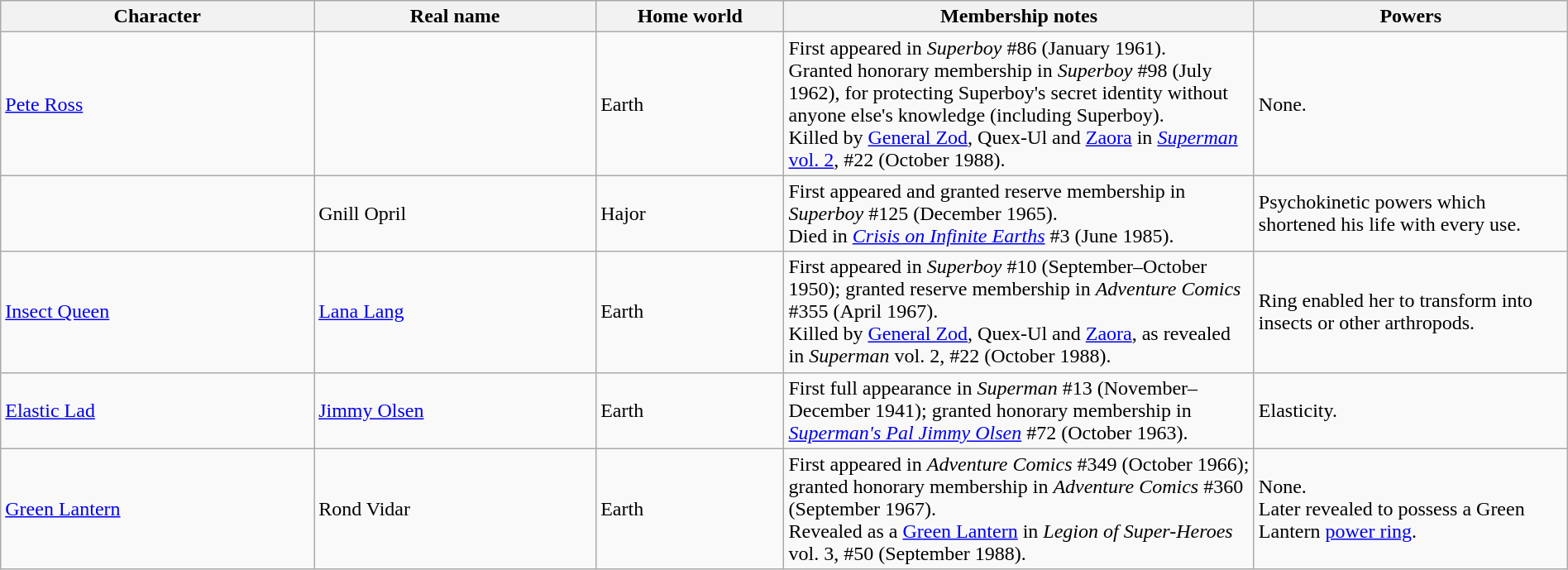<table class="wikitable" width=100%>
<tr>
<th width=20%>Character</th>
<th width=18%>Real name</th>
<th width=12%>Home world</th>
<th width=30%>Membership notes</th>
<th width=20%>Powers</th>
</tr>
<tr>
<td><a href='#'>Pete Ross</a></td>
<td></td>
<td>Earth</td>
<td>First appeared in <em>Superboy</em> #86 (January 1961).<br>Granted honorary membership in <em>Superboy</em> #98 (July 1962), for protecting Superboy's secret identity without anyone else's knowledge (including Superboy).<br>Killed by <a href='#'>General Zod</a>, Quex-Ul and <a href='#'>Zaora</a> in <a href='#'><em>Superman</em> vol. 2</a>, #22 (October 1988).</td>
<td>None.</td>
</tr>
<tr>
<td></td>
<td>Gnill Opril</td>
<td>Hajor</td>
<td>First appeared and granted reserve membership in <em>Superboy</em> #125 (December 1965).<br>Died in <em><a href='#'>Crisis on Infinite Earths</a></em> #3 (June 1985).</td>
<td>Psychokinetic powers which shortened his life with every use.</td>
</tr>
<tr>
<td><a href='#'>Insect Queen</a></td>
<td><a href='#'>Lana Lang</a></td>
<td>Earth</td>
<td>First appeared in <em>Superboy</em> #10 (September–October 1950); granted reserve membership in <em>Adventure Comics</em> #355 (April 1967).<br>Killed by <a href='#'>General Zod</a>, Quex-Ul and <a href='#'>Zaora</a>, as revealed in <em>Superman</em> vol. 2, #22 (October 1988).</td>
<td>Ring enabled her to transform into insects or other arthropods.</td>
</tr>
<tr>
<td><a href='#'>Elastic Lad</a></td>
<td><a href='#'>Jimmy Olsen</a></td>
<td>Earth</td>
<td>First full appearance in <em>Superman</em> #13 (November–December 1941); granted honorary membership in <em><a href='#'>Superman's Pal Jimmy Olsen</a></em> #72 (October 1963).</td>
<td>Elasticity.</td>
</tr>
<tr>
<td><a href='#'>Green Lantern</a></td>
<td>Rond Vidar</td>
<td>Earth</td>
<td>First appeared in <em>Adventure Comics</em> #349 (October 1966); granted honorary membership in <em>Adventure Comics</em> #360 (September 1967).<br>Revealed as a <a href='#'>Green Lantern</a> in <em>Legion of Super-Heroes</em> vol. 3, #50 (September 1988).</td>
<td>None.<br>Later revealed to possess a Green Lantern <a href='#'>power ring</a>.</td>
</tr>
</table>
